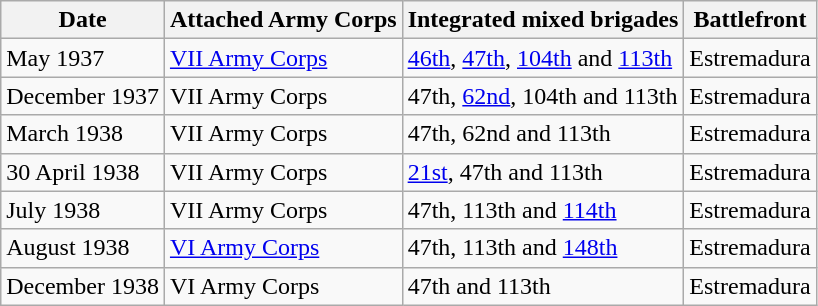<table class="wikitable">
<tr>
<th>Date</th>
<th>Attached Army Corps</th>
<th>Integrated mixed brigades</th>
<th>Battlefront</th>
</tr>
<tr>
<td>May 1937</td>
<td><a href='#'>VII Army Corps</a></td>
<td><a href='#'>46th</a>, <a href='#'>47th</a>, <a href='#'>104th</a> and <a href='#'>113th</a></td>
<td>Estremadura</td>
</tr>
<tr>
<td>December 1937</td>
<td>VII Army Corps</td>
<td>47th, <a href='#'>62nd</a>, 104th and 113th</td>
<td>Estremadura</td>
</tr>
<tr>
<td>March 1938</td>
<td>VII Army Corps</td>
<td>47th, 62nd and 113th</td>
<td>Estremadura</td>
</tr>
<tr>
<td>30 April 1938</td>
<td>VII Army Corps</td>
<td><a href='#'>21st</a>, 47th and 113th</td>
<td>Estremadura</td>
</tr>
<tr>
<td>July 1938</td>
<td>VII Army Corps</td>
<td>47th, 113th and <a href='#'>114th</a></td>
<td>Estremadura</td>
</tr>
<tr>
<td>August 1938</td>
<td><a href='#'>VI Army Corps</a></td>
<td>47th, 113th and <a href='#'>148th</a></td>
<td>Estremadura</td>
</tr>
<tr>
<td>December 1938</td>
<td>VI Army Corps</td>
<td>47th and 113th</td>
<td>Estremadura</td>
</tr>
</table>
